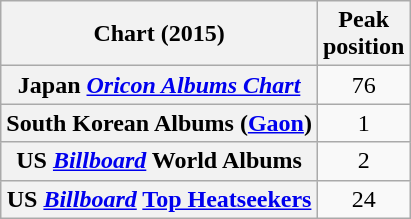<table class="wikitable sortable plainrowheaders">
<tr>
<th>Chart (2015)</th>
<th>Peak<br>position</th>
</tr>
<tr>
<th scope="row">Japan <em><a href='#'>Oricon Albums Chart</a></em></th>
<td align="center">76</td>
</tr>
<tr>
<th scope="row">South Korean Albums (<a href='#'>Gaon</a>)</th>
<td align="center">1</td>
</tr>
<tr>
<th scope="row">US <em><a href='#'>Billboard</a></em> World Albums</th>
<td align="center">2</td>
</tr>
<tr>
<th scope="row">US <em><a href='#'>Billboard</a></em> <a href='#'>Top Heatseekers</a></th>
<td align="center">24</td>
</tr>
</table>
